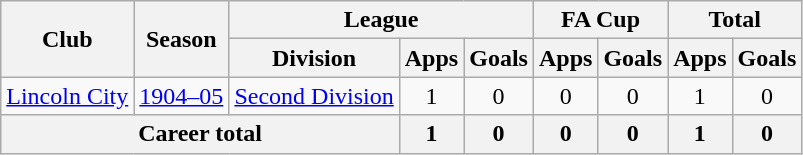<table class="wikitable" style="text-align: center;">
<tr>
<th rowspan="2">Club</th>
<th rowspan="2">Season</th>
<th colspan="3">League</th>
<th colspan="2">FA Cup</th>
<th colspan="2">Total</th>
</tr>
<tr>
<th>Division</th>
<th>Apps</th>
<th>Goals</th>
<th>Apps</th>
<th>Goals</th>
<th>Apps</th>
<th>Goals</th>
</tr>
<tr>
<td><a href='#'>Lincoln City</a></td>
<td><a href='#'>1904–05</a></td>
<td><a href='#'>Second Division</a></td>
<td>1</td>
<td>0</td>
<td>0</td>
<td>0</td>
<td>1</td>
<td>0</td>
</tr>
<tr>
<th colspan="3">Career total</th>
<th>1</th>
<th>0</th>
<th>0</th>
<th>0</th>
<th>1</th>
<th>0</th>
</tr>
</table>
